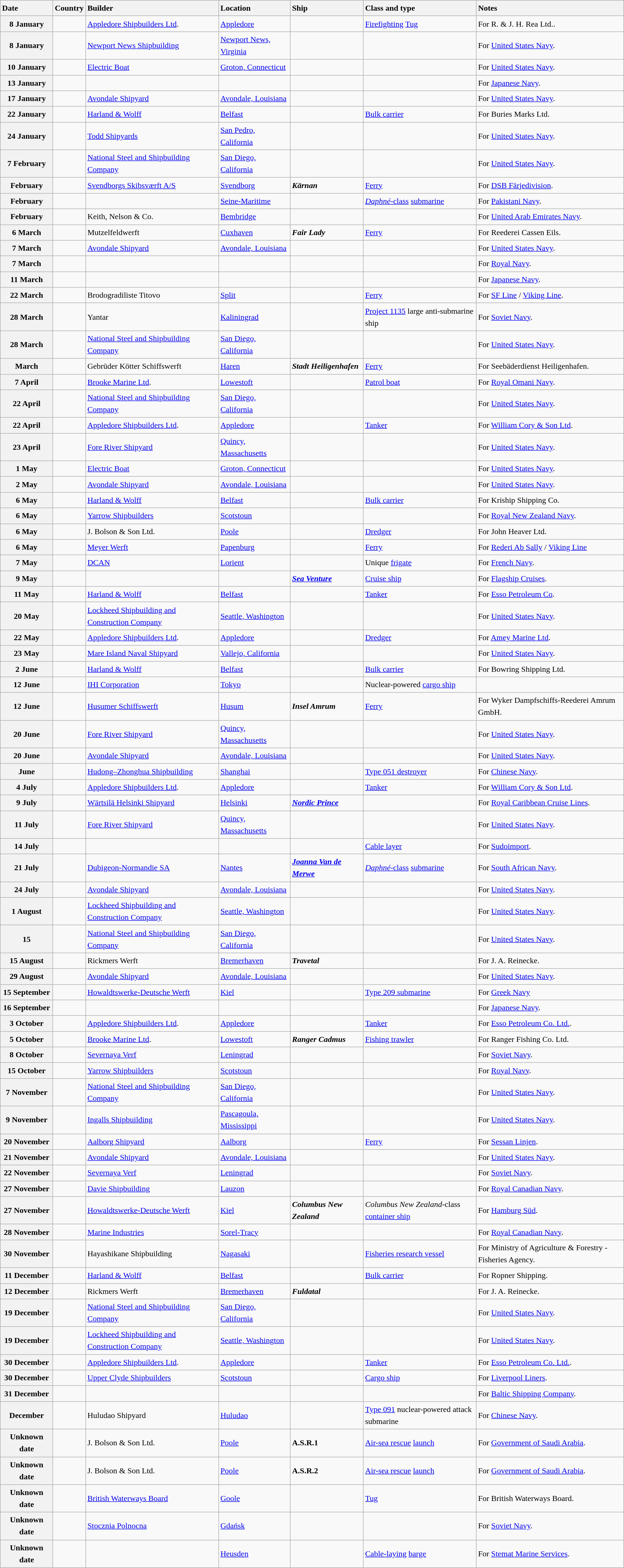<table class="wikitable sortable" style="font-size:1.00em; line-height:1.5em;">
<tr>
<th style="text-align: left;">Date</th>
<th style="text-align: left;">Country</th>
<th style="text-align: left;">Builder</th>
<th style="text-align: left;">Location</th>
<th style="text-align: left;">Ship</th>
<th style="text-align: left;">Class and type</th>
<th style="text-align: left;">Notes</th>
</tr>
<tr ---->
<th>8 January</th>
<td></td>
<td><a href='#'>Appledore Shipbuilders Ltd</a>.</td>
<td><a href='#'>Appledore</a></td>
<td><strong></strong></td>
<td><a href='#'>Firefighting</a> <a href='#'>Tug</a></td>
<td>For R. & J. H. Rea Ltd..</td>
</tr>
<tr ---->
<th>8 January</th>
<td></td>
<td><a href='#'>Newport News Shipbuilding</a></td>
<td><a href='#'>Newport News, Virginia</a></td>
<td><strong></strong></td>
<td></td>
<td>For <a href='#'>United States Navy</a>.</td>
</tr>
<tr ---->
<th>10 January</th>
<td></td>
<td><a href='#'>Electric Boat</a></td>
<td><a href='#'>Groton, Connecticut</a></td>
<td><strong></strong></td>
<td></td>
<td>For <a href='#'>United States Navy</a>.</td>
</tr>
<tr ---->
<th>13 January</th>
<td></td>
<td></td>
<td></td>
<td><strong></strong></td>
<td></td>
<td>For <a href='#'>Japanese Navy</a>.</td>
</tr>
<tr ---->
<th>17 January</th>
<td></td>
<td><a href='#'>Avondale Shipyard</a></td>
<td><a href='#'>Avondale, Louisiana</a></td>
<td><strong></strong></td>
<td></td>
<td>For <a href='#'>United States Navy</a>.</td>
</tr>
<tr ---->
<th>22 January</th>
<td></td>
<td><a href='#'>Harland & Wolff</a></td>
<td><a href='#'>Belfast</a></td>
<td><strong></strong></td>
<td><a href='#'>Bulk carrier</a></td>
<td>For Buries Marks Ltd.</td>
</tr>
<tr ---->
<th>24 January</th>
<td></td>
<td><a href='#'>Todd Shipyards</a></td>
<td><a href='#'>San Pedro, California</a></td>
<td><strong></strong></td>
<td></td>
<td>For <a href='#'>United States Navy</a>.</td>
</tr>
<tr ---->
<th>7 February</th>
<td></td>
<td><a href='#'>National Steel and Shipbuilding Company</a></td>
<td><a href='#'>San Diego, California</a></td>
<td><strong></strong></td>
<td></td>
<td>For <a href='#'>United States Navy</a>.</td>
</tr>
<tr ---->
<th>February</th>
<td></td>
<td><a href='#'>Svendborgs Skibsværft A/S</a></td>
<td><a href='#'>Svendborg</a></td>
<td><strong><em>Kärnan</em></strong></td>
<td><a href='#'>Ferry</a></td>
<td>For <a href='#'>DSB Färjedivision</a>.</td>
</tr>
<tr ---->
<th>February</th>
<td></td>
<td></td>
<td><a href='#'>Seine-Maritime</a></td>
<td><strong></strong></td>
<td><a href='#'><em>Daphné</em>-class</a> <a href='#'>submarine</a></td>
<td>For <a href='#'>Pakistani Navy</a>.</td>
</tr>
<tr ---->
<th>February</th>
<td></td>
<td>Keith, Nelson & Co.</td>
<td><a href='#'>Bembridge</a></td>
<td><strong></strong></td>
<td></td>
<td>For <a href='#'>United Arab Emirates Navy</a>.</td>
</tr>
<tr ---->
<th>6 March</th>
<td></td>
<td>Mutzelfeldwerft</td>
<td><a href='#'>Cuxhaven</a></td>
<td><strong><em>Fair Lady</em></strong></td>
<td><a href='#'>Ferry</a></td>
<td>For Reederei Cassen Eils.</td>
</tr>
<tr ---->
<th>7 March</th>
<td></td>
<td><a href='#'>Avondale Shipyard</a></td>
<td><a href='#'>Avondale, Louisiana</a></td>
<td><strong></strong></td>
<td></td>
<td>For <a href='#'>United States Navy</a>.</td>
</tr>
<tr ---->
<th>7 March</th>
<td></td>
<td></td>
<td></td>
<td><strong></strong></td>
<td></td>
<td>For <a href='#'>Royal Navy</a>.</td>
</tr>
<tr ---->
<th>11 March</th>
<td></td>
<td></td>
<td></td>
<td><strong></strong></td>
<td></td>
<td>For <a href='#'>Japanese Navy</a>.</td>
</tr>
<tr ---->
<th>22 March</th>
<td></td>
<td>Brodogradiliste Titovo</td>
<td><a href='#'>Split</a></td>
<td><strong></strong></td>
<td><a href='#'>Ferry</a></td>
<td>For <a href='#'>SF Line</a> / <a href='#'>Viking Line</a>.</td>
</tr>
<tr ---->
<th>28 March</th>
<td></td>
<td>Yantar</td>
<td><a href='#'>Kaliningrad</a></td>
<td><strong></strong></td>
<td><a href='#'>Project 1135</a> large anti-submarine ship</td>
<td>For <a href='#'>Soviet Navy</a>.</td>
</tr>
<tr ---->
<th>28 March</th>
<td></td>
<td><a href='#'>National Steel and Shipbuilding Company</a></td>
<td><a href='#'>San Diego, California</a></td>
<td><strong></strong></td>
<td></td>
<td>For <a href='#'>United States Navy</a>.</td>
</tr>
<tr ---->
<th>March</th>
<td></td>
<td>Gebrüder Kötter Schiffswerft</td>
<td><a href='#'>Haren</a></td>
<td><strong><em>Stadt Heiligenhafen</em></strong></td>
<td><a href='#'>Ferry</a></td>
<td>For Seebäderdienst Heiligenhafen.</td>
</tr>
<tr ---->
<th>7 April</th>
<td></td>
<td><a href='#'>Brooke Marine Ltd</a>.</td>
<td><a href='#'>Lowestoft</a></td>
<td><strong></strong></td>
<td><a href='#'>Patrol boat</a></td>
<td>For <a href='#'>Royal Omani Navy</a>.</td>
</tr>
<tr ---->
<th>22 April</th>
<td></td>
<td><a href='#'>National Steel and Shipbuilding Company</a></td>
<td><a href='#'>San Diego, California</a></td>
<td><strong></strong></td>
<td></td>
<td>For <a href='#'>United States Navy</a>.</td>
</tr>
<tr ---->
<th>22 April</th>
<td></td>
<td><a href='#'>Appledore Shipbuilders Ltd</a>.</td>
<td><a href='#'>Appledore</a></td>
<td><strong></strong></td>
<td><a href='#'>Tanker</a></td>
<td>For <a href='#'>William Cory & Son Ltd</a>.</td>
</tr>
<tr ---->
<th>23 April</th>
<td></td>
<td><a href='#'>Fore River Shipyard</a></td>
<td><a href='#'>Quincy, Massachusetts</a></td>
<td><strong></strong></td>
<td></td>
<td>For <a href='#'>United States Navy</a>.</td>
</tr>
<tr ---->
<th>1 May</th>
<td></td>
<td><a href='#'>Electric Boat</a></td>
<td><a href='#'>Groton, Connecticut</a></td>
<td><strong></strong></td>
<td></td>
<td>For <a href='#'>United States Navy</a>.</td>
</tr>
<tr ---->
<th>2 May</th>
<td></td>
<td><a href='#'>Avondale Shipyard</a></td>
<td><a href='#'>Avondale, Louisiana</a></td>
<td><strong></strong></td>
<td></td>
<td>For <a href='#'>United States Navy</a>.</td>
</tr>
<tr ---->
<th>6 May</th>
<td></td>
<td><a href='#'>Harland & Wolff</a></td>
<td><a href='#'>Belfast</a></td>
<td><strong></strong></td>
<td><a href='#'>Bulk carrier</a></td>
<td>For Kriship Shipping Co.</td>
</tr>
<tr ---->
<th>6 May</th>
<td></td>
<td><a href='#'>Yarrow Shipbuilders</a></td>
<td><a href='#'>Scotstoun</a></td>
<td><strong></strong></td>
<td></td>
<td>For <a href='#'>Royal New Zealand Navy</a>.</td>
</tr>
<tr ---->
<th>6 May</th>
<td></td>
<td>J. Bolson & Son Ltd.</td>
<td><a href='#'>Poole</a></td>
<td><strong></strong></td>
<td><a href='#'>Dredger</a></td>
<td>For John Heaver Ltd.</td>
</tr>
<tr ---->
<th>6 May</th>
<td></td>
<td><a href='#'>Meyer Werft</a></td>
<td><a href='#'>Papenburg</a></td>
<td><strong></strong></td>
<td><a href='#'>Ferry</a></td>
<td>For <a href='#'>Rederi Ab Sally</a> / <a href='#'>Viking Line</a></td>
</tr>
<tr ---->
<th>7 May</th>
<td></td>
<td><a href='#'>DCAN</a></td>
<td><a href='#'>Lorient</a></td>
<td><strong></strong></td>
<td>Unique <a href='#'>frigate</a></td>
<td>For <a href='#'>French Navy</a>.</td>
</tr>
<tr ---->
<th>9 May</th>
<td></td>
<td></td>
<td></td>
<td><strong><a href='#'><em>Sea Venture</em></a></strong></td>
<td><a href='#'>Cruise ship</a></td>
<td>For <a href='#'>Flagship Cruises</a>.</td>
</tr>
<tr ---->
<th>11 May</th>
<td></td>
<td><a href='#'>Harland & Wolff</a></td>
<td><a href='#'>Belfast</a></td>
<td><strong></strong></td>
<td><a href='#'>Tanker</a></td>
<td>For <a href='#'>Esso Petroleum Co</a>.</td>
</tr>
<tr ---->
<th>20 May</th>
<td></td>
<td><a href='#'>Lockheed Shipbuilding and Construction Company</a></td>
<td><a href='#'>Seattle, Washington</a></td>
<td><strong></strong></td>
<td></td>
<td>For <a href='#'>United States Navy</a>.</td>
</tr>
<tr ---->
<th>22 May</th>
<td></td>
<td><a href='#'>Appledore Shipbuilders Ltd</a>.</td>
<td><a href='#'>Appledore</a></td>
<td><strong></strong></td>
<td><a href='#'>Dredger</a></td>
<td>For <a href='#'>Amey Marine Ltd</a>.</td>
</tr>
<tr ---->
<th>23 May</th>
<td></td>
<td><a href='#'>Mare Island Naval Shipyard</a></td>
<td><a href='#'>Vallejo, California</a></td>
<td><strong></strong></td>
<td></td>
<td>For <a href='#'>United States Navy</a>.</td>
</tr>
<tr ---->
<th>2 June</th>
<td></td>
<td><a href='#'>Harland & Wolff</a></td>
<td><a href='#'>Belfast</a></td>
<td><strong></strong></td>
<td><a href='#'>Bulk carrier</a></td>
<td>For Bowring Shipping Ltd.</td>
</tr>
<tr ---->
<th>12 June</th>
<td></td>
<td><a href='#'>IHI Corporation</a></td>
<td><a href='#'>Tokyo</a></td>
<td><strong></strong></td>
<td>Nuclear-powered <a href='#'>cargo ship</a></td>
<td></td>
</tr>
<tr ---->
<th>12 June</th>
<td></td>
<td><a href='#'>Husumer Schiffswerft</a></td>
<td><a href='#'>Husum</a></td>
<td><strong><em>Insel Amrum</em></strong></td>
<td><a href='#'>Ferry</a></td>
<td>For Wyker Dampfschiffs-Reederei Amrum GmbH.</td>
</tr>
<tr ---->
<th>20 June</th>
<td></td>
<td><a href='#'>Fore River Shipyard</a></td>
<td><a href='#'>Quincy, Massachusetts</a></td>
<td><strong></strong></td>
<td></td>
<td>For <a href='#'>United States Navy</a>.</td>
</tr>
<tr ---->
<th>20 June</th>
<td></td>
<td><a href='#'>Avondale Shipyard</a></td>
<td><a href='#'>Avondale, Louisiana</a></td>
<td><strong></strong></td>
<td></td>
<td>For <a href='#'>United States Navy</a>.</td>
</tr>
<tr ---->
<th>June</th>
<td></td>
<td><a href='#'>Hudong–Zhonghua Shipbuilding</a></td>
<td><a href='#'>Shanghai</a></td>
<td><strong></strong></td>
<td><a href='#'>Type 051 destroyer</a></td>
<td>For <a href='#'>Chinese Navy</a>.</td>
</tr>
<tr ---->
<th>4 July</th>
<td></td>
<td><a href='#'>Appledore Shipbuilders Ltd</a>.</td>
<td><a href='#'>Appledore</a></td>
<td><strong></strong></td>
<td><a href='#'>Tanker</a></td>
<td>For <a href='#'>William Cory & Son Ltd</a>.</td>
</tr>
<tr ---->
<th>9 July</th>
<td></td>
<td><a href='#'>Wärtsilä Helsinki Shipyard</a></td>
<td><a href='#'>Helsinki</a></td>
<td><strong><a href='#'><em>Nordic Prince</em></a></strong></td>
<td></td>
<td>For <a href='#'>Royal Caribbean Cruise Lines</a>.</td>
</tr>
<tr ---->
<th>11 July</th>
<td></td>
<td><a href='#'>Fore River Shipyard</a></td>
<td><a href='#'>Quincy, Massachusetts</a></td>
<td><strong></strong></td>
<td></td>
<td>For <a href='#'>United States Navy</a>.</td>
</tr>
<tr ---->
<th>14 July</th>
<td></td>
<td></td>
<td></td>
<td><strong></strong></td>
<td><a href='#'>Cable layer</a></td>
<td>For <a href='#'>Sudoimport</a>.</td>
</tr>
<tr ---->
<th>21 July</th>
<td></td>
<td><a href='#'>Dubigeon-Normandie SA</a></td>
<td><a href='#'>Nantes</a></td>
<td><strong><a href='#'><em>Joanna Van de Merwe</em></a></strong></td>
<td><a href='#'><em>Daphné</em>-class</a> <a href='#'>submarine</a></td>
<td>For <a href='#'>South African Navy</a>.</td>
</tr>
<tr ---->
<th>24 July</th>
<td></td>
<td><a href='#'>Avondale Shipyard</a></td>
<td><a href='#'>Avondale, Louisiana</a></td>
<td><strong></strong></td>
<td></td>
<td>For <a href='#'>United States Navy</a>.</td>
</tr>
<tr ---->
<th>1 August</th>
<td></td>
<td><a href='#'>Lockheed Shipbuilding and Construction Company</a></td>
<td><a href='#'>Seattle, Washington</a></td>
<td><strong></strong></td>
<td></td>
<td>For <a href='#'>United States Navy</a>.</td>
</tr>
<tr ----August>
<th>15</th>
<td></td>
<td><a href='#'>National Steel and Shipbuilding Company</a></td>
<td><a href='#'>San Diego, California</a></td>
<td><strong></strong></td>
<td></td>
<td>For <a href='#'>United States Navy</a>.</td>
</tr>
<tr ---->
<th>15 August</th>
<td></td>
<td>Rickmers Werft</td>
<td><a href='#'>Bremerhaven</a></td>
<td><strong><em>Travetal</em></strong></td>
<td></td>
<td>For J. A. Reinecke.</td>
</tr>
<tr ---->
<th>29 August</th>
<td></td>
<td><a href='#'>Avondale Shipyard</a></td>
<td><a href='#'>Avondale, Louisiana</a></td>
<td><strong></strong></td>
<td></td>
<td>For <a href='#'>United States Navy</a>.</td>
</tr>
<tr ---->
<th>15 September</th>
<td></td>
<td><a href='#'>Howaldtswerke-Deutsche Werft</a></td>
<td><a href='#'>Kiel</a></td>
<td><strong></strong></td>
<td><a href='#'>Type 209 submarine</a></td>
<td>For <a href='#'>Greek Navy</a></td>
</tr>
<tr ---->
<th>16 September</th>
<td></td>
<td></td>
<td></td>
<td><strong></strong></td>
<td></td>
<td>For <a href='#'>Japanese Navy</a>.</td>
</tr>
<tr ---->
<th>3 October</th>
<td></td>
<td><a href='#'>Appledore Shipbuilders Ltd</a>.</td>
<td><a href='#'>Appledore</a></td>
<td><strong></strong></td>
<td><a href='#'>Tanker</a></td>
<td>For <a href='#'>Esso Petroleum Co. Ltd.</a>.</td>
</tr>
<tr ---->
<th>5 October</th>
<td></td>
<td><a href='#'>Brooke Marine Ltd</a>.</td>
<td><a href='#'>Lowestoft</a></td>
<td><strong><em>Ranger Cadmus</em></strong></td>
<td><a href='#'>Fishing trawler</a></td>
<td>For Ranger Fishing Co. Ltd.</td>
</tr>
<tr ---->
<th>8 October</th>
<td></td>
<td><a href='#'>Severnaya Verf</a></td>
<td><a href='#'>Leningrad</a></td>
<td><strong></strong></td>
<td></td>
<td>For <a href='#'>Soviet Navy</a>.</td>
</tr>
<tr ---->
<th>15 October</th>
<td></td>
<td><a href='#'>Yarrow Shipbuilders</a></td>
<td><a href='#'>Scotstoun</a></td>
<td><strong></strong></td>
<td></td>
<td>For <a href='#'>Royal Navy</a>.</td>
</tr>
<tr ---->
<th>7 November</th>
<td></td>
<td><a href='#'>National Steel and Shipbuilding Company</a></td>
<td><a href='#'>San Diego, California</a></td>
<td><strong></strong></td>
<td></td>
<td>For <a href='#'>United States Navy</a>.</td>
</tr>
<tr ---->
<th>9 November</th>
<td></td>
<td><a href='#'>Ingalls Shipbuilding</a></td>
<td><a href='#'>Pascagoula, Mississippi</a></td>
<td><strong></strong></td>
<td></td>
<td>For <a href='#'>United States Navy</a>.</td>
</tr>
<tr ---->
<th>20 November</th>
<td></td>
<td><a href='#'>Aalborg Shipyard</a></td>
<td><a href='#'>Aalborg</a></td>
<td><strong></strong></td>
<td><a href='#'>Ferry</a></td>
<td>For <a href='#'>Sessan Linjen</a>.</td>
</tr>
<tr ---->
<th>21 November</th>
<td></td>
<td><a href='#'>Avondale Shipyard</a></td>
<td><a href='#'>Avondale, Louisiana</a></td>
<td><strong></strong></td>
<td></td>
<td>For <a href='#'>United States Navy</a>.</td>
</tr>
<tr ---->
<th>22 November</th>
<td></td>
<td><a href='#'>Severnaya Verf</a></td>
<td><a href='#'>Leningrad</a></td>
<td><strong></strong></td>
<td></td>
<td>For <a href='#'>Soviet Navy</a>.</td>
</tr>
<tr ---->
<th>27 November</th>
<td></td>
<td><a href='#'>Davie Shipbuilding</a></td>
<td><a href='#'>Lauzon</a></td>
<td><strong></strong></td>
<td></td>
<td>For <a href='#'>Royal Canadian Navy</a>.</td>
</tr>
<tr ---->
<th>27 November</th>
<td></td>
<td><a href='#'>Howaldtswerke-Deutsche Werft</a></td>
<td><a href='#'>Kiel</a></td>
<td><strong><em>Columbus New Zealand</em></strong></td>
<td><em>Columbus New Zealand</em>-class <a href='#'>container ship</a></td>
<td>For <a href='#'>Hamburg Süd</a>.</td>
</tr>
<tr ---->
<th>28 November</th>
<td></td>
<td><a href='#'>Marine Industries</a></td>
<td><a href='#'>Sorel-Tracy</a></td>
<td><strong></strong></td>
<td></td>
<td>For <a href='#'>Royal Canadian Navy</a>.</td>
</tr>
<tr ---->
<th>30 November</th>
<td></td>
<td>Hayashikane Shipbuilding</td>
<td><a href='#'>Nagasaki</a></td>
<td><strong></strong></td>
<td><a href='#'>Fisheries research vessel</a></td>
<td>For Ministry of Agriculture & Forestry - Fisheries Agency.</td>
</tr>
<tr ---->
<th>11 December</th>
<td></td>
<td><a href='#'>Harland & Wolff</a></td>
<td><a href='#'>Belfast</a></td>
<td><strong></strong></td>
<td><a href='#'>Bulk carrier</a></td>
<td>For Ropner Shipping.</td>
</tr>
<tr ---->
<th>12 December</th>
<td></td>
<td>Rickmers Werft</td>
<td><a href='#'>Bremerhaven</a></td>
<td><strong><em>Fuldatal</em></strong></td>
<td></td>
<td>For J. A. Reinecke.</td>
</tr>
<tr ---->
<th>19 December</th>
<td></td>
<td><a href='#'>National Steel and Shipbuilding Company</a></td>
<td><a href='#'>San Diego, California</a></td>
<td><strong></strong></td>
<td></td>
<td>For <a href='#'>United States Navy</a>.</td>
</tr>
<tr ---->
<th>19 December</th>
<td></td>
<td><a href='#'>Lockheed Shipbuilding and Construction Company</a></td>
<td><a href='#'>Seattle, Washington</a></td>
<td><strong></strong></td>
<td></td>
<td>For <a href='#'>United States Navy</a>.</td>
</tr>
<tr ---->
<th>30 December</th>
<td></td>
<td><a href='#'>Appledore Shipbuilders Ltd</a>.</td>
<td><a href='#'>Appledore</a></td>
<td><strong></strong></td>
<td><a href='#'>Tanker</a></td>
<td>For <a href='#'>Esso Petroleum Co. Ltd.</a>.</td>
</tr>
<tr ---->
<th>30 December</th>
<td></td>
<td><a href='#'>Upper Clyde Shipbuilders</a></td>
<td><a href='#'>Scotstoun</a></td>
<td><strong></strong></td>
<td><a href='#'>Cargo ship</a></td>
<td>For <a href='#'>Liverpool Liners</a>.</td>
</tr>
<tr ---->
<th>31 December</th>
<td></td>
<td></td>
<td></td>
<td><strong></strong></td>
<td></td>
<td>For <a href='#'>Baltic Shipping Company</a>.</td>
</tr>
<tr ---->
<th>December</th>
<td></td>
<td>Huludao Shipyard</td>
<td><a href='#'>Huludao</a></td>
<td><strong></strong></td>
<td><a href='#'>Type 091</a> nuclear-powered attack submarine</td>
<td>For <a href='#'>Chinese Navy</a>.</td>
</tr>
<tr ---->
<th>Unknown date</th>
<td></td>
<td>J. Bolson & Son Ltd.</td>
<td><a href='#'>Poole</a></td>
<td><strong>A.S.R.1</strong></td>
<td><a href='#'>Air-sea rescue</a> <a href='#'>launch</a></td>
<td>For <a href='#'>Government of Saudi Arabia</a>.</td>
</tr>
<tr ---->
<th>Unknown date</th>
<td></td>
<td>J. Bolson & Son Ltd.</td>
<td><a href='#'>Poole</a></td>
<td><strong>A.S.R.2</strong></td>
<td><a href='#'>Air-sea rescue</a> <a href='#'>launch</a></td>
<td>For <a href='#'>Government of Saudi Arabia</a>.</td>
</tr>
<tr ---->
<th>Unknown date</th>
<td></td>
<td><a href='#'>British Waterways Board</a></td>
<td><a href='#'>Goole</a></td>
<td><strong></strong></td>
<td><a href='#'>Tug</a></td>
<td>For British Waterways Board.</td>
</tr>
<tr ---->
<th>Unknown date</th>
<td></td>
<td><a href='#'>Stocznia Polnocna</a></td>
<td><a href='#'>Gdańsk</a></td>
<td><strong></strong></td>
<td></td>
<td>For <a href='#'>Soviet Navy</a>.</td>
</tr>
<tr ---->
<th>Unknown date</th>
<td></td>
<td></td>
<td><a href='#'>Heusden</a></td>
<td><strong></strong></td>
<td><a href='#'>Cable-laying</a> <a href='#'>barge</a></td>
<td>For <a href='#'>Stemat Marine Services</a>.</td>
</tr>
</table>
